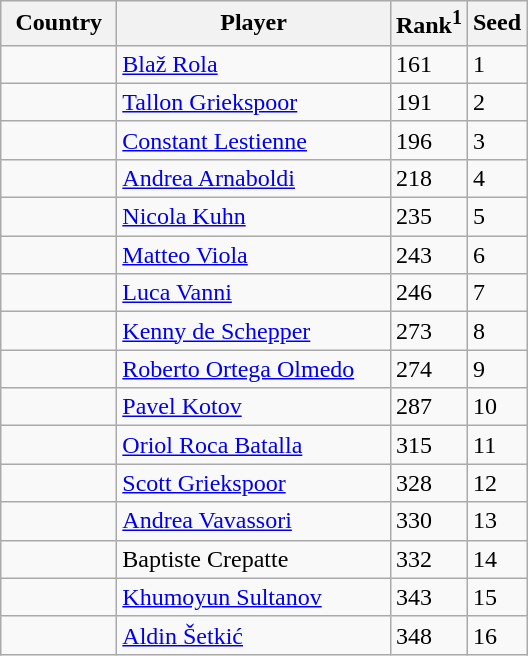<table class="sortable wikitable">
<tr>
<th width="70">Country</th>
<th width="175">Player</th>
<th>Rank<sup>1</sup></th>
<th>Seed</th>
</tr>
<tr>
<td></td>
<td><a href='#'>Blaž Rola</a></td>
<td>161</td>
<td>1</td>
</tr>
<tr>
<td></td>
<td><a href='#'>Tallon Griekspoor</a></td>
<td>191</td>
<td>2</td>
</tr>
<tr>
<td></td>
<td><a href='#'>Constant Lestienne</a></td>
<td>196</td>
<td>3</td>
</tr>
<tr>
<td></td>
<td><a href='#'>Andrea Arnaboldi</a></td>
<td>218</td>
<td>4</td>
</tr>
<tr>
<td></td>
<td><a href='#'>Nicola Kuhn</a></td>
<td>235</td>
<td>5</td>
</tr>
<tr>
<td></td>
<td><a href='#'>Matteo Viola</a></td>
<td>243</td>
<td>6</td>
</tr>
<tr>
<td></td>
<td><a href='#'>Luca Vanni</a></td>
<td>246</td>
<td>7</td>
</tr>
<tr>
<td></td>
<td><a href='#'>Kenny de Schepper</a></td>
<td>273</td>
<td>8</td>
</tr>
<tr>
<td></td>
<td><a href='#'>Roberto Ortega Olmedo</a></td>
<td>274</td>
<td>9</td>
</tr>
<tr>
<td></td>
<td><a href='#'>Pavel Kotov</a></td>
<td>287</td>
<td>10</td>
</tr>
<tr>
<td></td>
<td><a href='#'>Oriol Roca Batalla</a></td>
<td>315</td>
<td>11</td>
</tr>
<tr>
<td></td>
<td><a href='#'>Scott Griekspoor</a></td>
<td>328</td>
<td>12</td>
</tr>
<tr>
<td></td>
<td><a href='#'>Andrea Vavassori</a></td>
<td>330</td>
<td>13</td>
</tr>
<tr>
<td></td>
<td>Baptiste Crepatte</td>
<td>332</td>
<td>14</td>
</tr>
<tr>
<td></td>
<td><a href='#'>Khumoyun Sultanov</a></td>
<td>343</td>
<td>15</td>
</tr>
<tr>
<td></td>
<td><a href='#'>Aldin Šetkić</a></td>
<td>348</td>
<td>16</td>
</tr>
</table>
